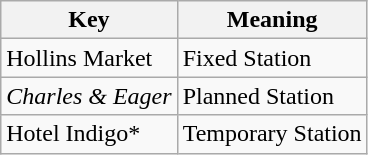<table class="wikitable">
<tr>
<th>Key</th>
<th>Meaning</th>
</tr>
<tr>
<td>Hollins Market</td>
<td>Fixed Station</td>
</tr>
<tr>
<td><em>Charles & Eager</em></td>
<td>Planned Station</td>
</tr>
<tr>
<td>Hotel Indigo*</td>
<td>Temporary Station</td>
</tr>
</table>
